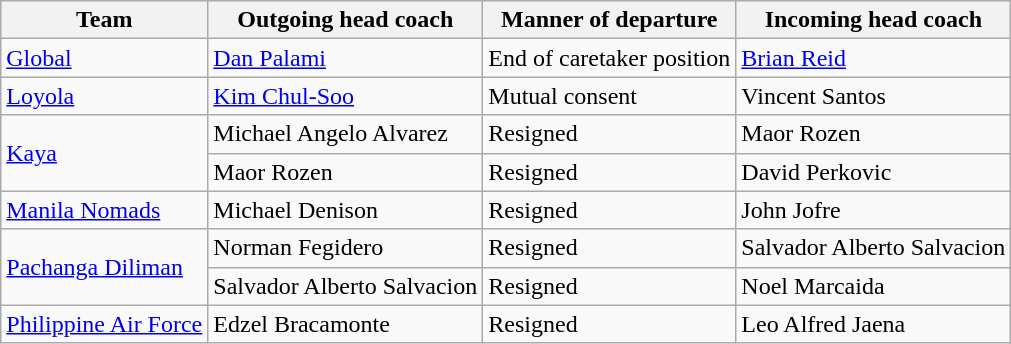<table class="wikitable">
<tr>
<th>Team</th>
<th>Outgoing head coach</th>
<th>Manner of departure</th>
<th>Incoming head coach</th>
</tr>
<tr>
<td><a href='#'>Global</a></td>
<td> <a href='#'>Dan Palami</a></td>
<td>End of caretaker position</td>
<td> <a href='#'>Brian Reid</a></td>
</tr>
<tr>
<td><a href='#'>Loyola</a></td>
<td> <a href='#'>Kim Chul-Soo</a></td>
<td>Mutual consent</td>
<td> Vincent Santos</td>
</tr>
<tr>
<td rowspan="2"><a href='#'>Kaya</a></td>
<td> Michael Angelo Alvarez</td>
<td>Resigned</td>
<td> Maor Rozen</td>
</tr>
<tr>
<td> Maor Rozen</td>
<td>Resigned</td>
<td> David Perkovic</td>
</tr>
<tr>
<td><a href='#'>Manila Nomads</a></td>
<td> Michael Denison</td>
<td>Resigned</td>
<td> John Jofre</td>
</tr>
<tr>
<td rowspan="2"><a href='#'>Pachanga Diliman</a></td>
<td> Norman Fegidero</td>
<td>Resigned</td>
<td> Salvador Alberto Salvacion</td>
</tr>
<tr>
<td> Salvador Alberto Salvacion</td>
<td>Resigned</td>
<td> Noel Marcaida</td>
</tr>
<tr>
<td><a href='#'>Philippine Air Force</a></td>
<td> Edzel Bracamonte</td>
<td>Resigned</td>
<td> Leo Alfred Jaena</td>
</tr>
</table>
